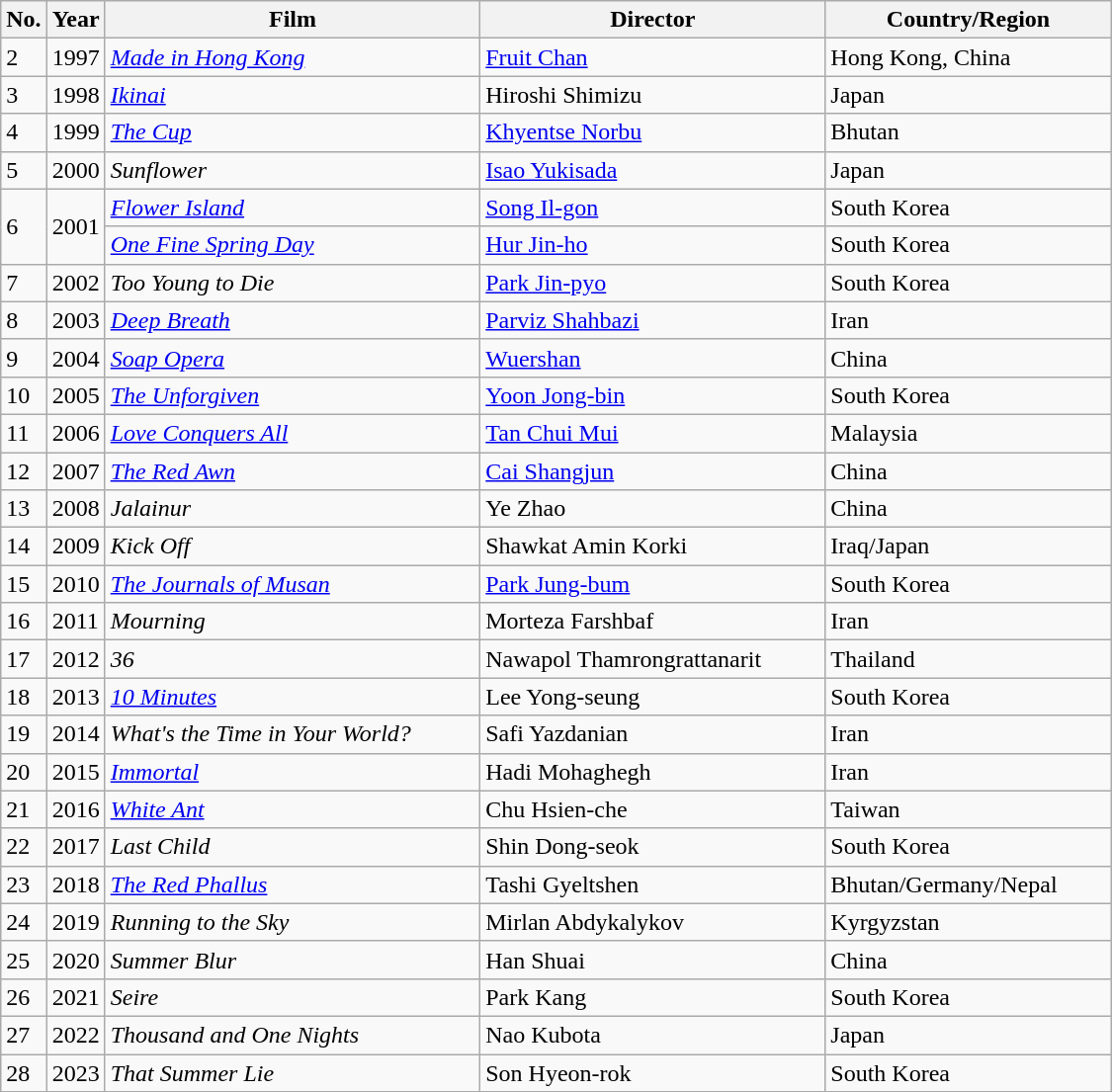<table class=wikitable style="width:750px">
<tr>
<th width=10>No.</th>
<th width=10>Year</th>
<th>Film</th>
<th>Director</th>
<th>Country/Region</th>
</tr>
<tr>
<td>2</td>
<td>1997</td>
<td><em><a href='#'>Made in Hong Kong</a></em></td>
<td><a href='#'>Fruit Chan</a></td>
<td>Hong Kong, China</td>
</tr>
<tr>
<td>3</td>
<td>1998</td>
<td><em><a href='#'>Ikinai</a></em></td>
<td>Hiroshi Shimizu</td>
<td>Japan</td>
</tr>
<tr>
<td>4</td>
<td>1999</td>
<td><em><a href='#'>The Cup</a></em></td>
<td><a href='#'>Khyentse Norbu</a></td>
<td>Bhutan</td>
</tr>
<tr>
<td>5</td>
<td>2000</td>
<td><em>Sunflower</em></td>
<td><a href='#'>Isao Yukisada</a></td>
<td>Japan</td>
</tr>
<tr>
<td rowspan=2>6</td>
<td rowspan=2>2001</td>
<td><em><a href='#'>Flower Island</a></em></td>
<td><a href='#'>Song Il-gon</a></td>
<td>South Korea</td>
</tr>
<tr>
<td><em><a href='#'>One Fine Spring Day</a></em></td>
<td><a href='#'>Hur Jin-ho</a></td>
<td>South Korea</td>
</tr>
<tr>
<td>7</td>
<td>2002</td>
<td><em>Too Young to Die</em></td>
<td><a href='#'>Park Jin-pyo</a></td>
<td>South Korea</td>
</tr>
<tr>
<td>8</td>
<td>2003</td>
<td><em><a href='#'>Deep Breath</a></em></td>
<td><a href='#'>Parviz Shahbazi</a></td>
<td>Iran</td>
</tr>
<tr>
<td>9</td>
<td>2004</td>
<td><em><a href='#'>Soap Opera</a></em></td>
<td><a href='#'>Wuershan</a></td>
<td>China</td>
</tr>
<tr>
<td>10</td>
<td>2005</td>
<td><em><a href='#'>The Unforgiven</a></em></td>
<td><a href='#'>Yoon Jong-bin</a></td>
<td>South Korea</td>
</tr>
<tr>
<td>11</td>
<td>2006</td>
<td><em><a href='#'>Love Conquers All</a></em></td>
<td><a href='#'>Tan Chui Mui</a></td>
<td>Malaysia</td>
</tr>
<tr>
<td>12</td>
<td>2007</td>
<td><em><a href='#'>The Red Awn</a></em></td>
<td><a href='#'>Cai Shangjun</a></td>
<td>China</td>
</tr>
<tr>
<td>13</td>
<td>2008</td>
<td><em>Jalainur</em></td>
<td>Ye Zhao</td>
<td>China</td>
</tr>
<tr>
<td>14</td>
<td>2009</td>
<td><em>Kick Off</em></td>
<td>Shawkat Amin Korki</td>
<td>Iraq/Japan</td>
</tr>
<tr>
<td>15</td>
<td>2010</td>
<td><em><a href='#'>The Journals of Musan</a></em></td>
<td><a href='#'>Park Jung-bum</a></td>
<td>South Korea</td>
</tr>
<tr>
<td>16</td>
<td>2011</td>
<td><em>Mourning</em></td>
<td>Morteza Farshbaf</td>
<td>Iran</td>
</tr>
<tr>
<td>17</td>
<td>2012</td>
<td><em>36</em></td>
<td>Nawapol Thamrongrattanarit</td>
<td>Thailand</td>
</tr>
<tr>
<td>18</td>
<td>2013</td>
<td><em><a href='#'>10 Minutes</a></em></td>
<td>Lee Yong-seung</td>
<td>South Korea</td>
</tr>
<tr>
<td>19</td>
<td>2014</td>
<td><em>What's the Time in Your World?</em></td>
<td>Safi Yazdanian</td>
<td>Iran</td>
</tr>
<tr>
<td>20</td>
<td>2015</td>
<td><em><a href='#'>Immortal</a></em></td>
<td>Hadi Mohaghegh</td>
<td>Iran</td>
</tr>
<tr>
<td>21</td>
<td>2016</td>
<td><em><a href='#'>White Ant</a></em></td>
<td>Chu Hsien-che</td>
<td>Taiwan</td>
</tr>
<tr>
<td>22</td>
<td>2017</td>
<td><em>Last Child</em></td>
<td>Shin Dong-seok</td>
<td>South Korea</td>
</tr>
<tr>
<td>23</td>
<td>2018</td>
<td><em><a href='#'>The Red Phallus</a></em></td>
<td>Tashi Gyeltshen</td>
<td>Bhutan/Germany/Nepal</td>
</tr>
<tr>
<td>24</td>
<td>2019</td>
<td><em>Running to the Sky</em></td>
<td>Mirlan Abdykalykov</td>
<td>Kyrgyzstan</td>
</tr>
<tr>
<td>25</td>
<td>2020</td>
<td><em>Summer Blur</em></td>
<td>Han Shuai</td>
<td>China</td>
</tr>
<tr>
<td>26</td>
<td>2021</td>
<td><em>Seire</em></td>
<td>Park Kang</td>
<td>South Korea</td>
</tr>
<tr>
<td>27</td>
<td>2022</td>
<td><em>Thousand and One Nights</em></td>
<td>Nao Kubota</td>
<td>Japan</td>
</tr>
<tr>
<td>28</td>
<td>2023</td>
<td><em>That Summer Lie</em></td>
<td>Son Hyeon-rok</td>
<td>South Korea</td>
</tr>
</table>
